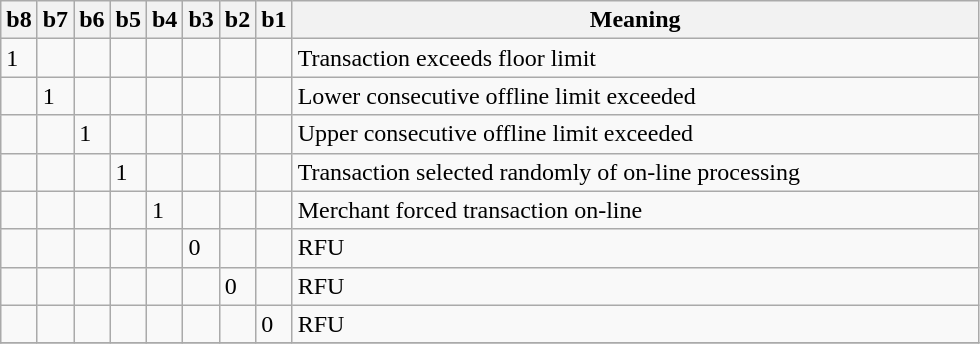<table class="wikitable">
<tr>
<th>b8</th>
<th>b7</th>
<th>b6</th>
<th>b5</th>
<th>b4</th>
<th>b3</th>
<th>b2</th>
<th>b1</th>
<th width="450pt">Meaning</th>
</tr>
<tr>
<td>1</td>
<td></td>
<td></td>
<td></td>
<td></td>
<td></td>
<td></td>
<td></td>
<td>Transaction exceeds floor limit</td>
</tr>
<tr>
<td></td>
<td>1</td>
<td></td>
<td></td>
<td></td>
<td></td>
<td></td>
<td></td>
<td>Lower consecutive offline limit exceeded</td>
</tr>
<tr>
<td></td>
<td></td>
<td>1</td>
<td></td>
<td></td>
<td></td>
<td></td>
<td></td>
<td>Upper consecutive offline limit exceeded</td>
</tr>
<tr>
<td></td>
<td></td>
<td></td>
<td>1</td>
<td></td>
<td></td>
<td></td>
<td></td>
<td>Transaction selected randomly of on-line processing</td>
</tr>
<tr>
<td></td>
<td></td>
<td></td>
<td></td>
<td>1</td>
<td></td>
<td></td>
<td></td>
<td>Merchant forced transaction on-line</td>
</tr>
<tr>
<td></td>
<td></td>
<td></td>
<td></td>
<td></td>
<td>0</td>
<td></td>
<td></td>
<td>RFU</td>
</tr>
<tr>
<td></td>
<td></td>
<td></td>
<td></td>
<td></td>
<td></td>
<td>0</td>
<td></td>
<td>RFU</td>
</tr>
<tr>
<td></td>
<td></td>
<td></td>
<td></td>
<td></td>
<td></td>
<td></td>
<td>0</td>
<td>RFU</td>
</tr>
<tr>
</tr>
</table>
